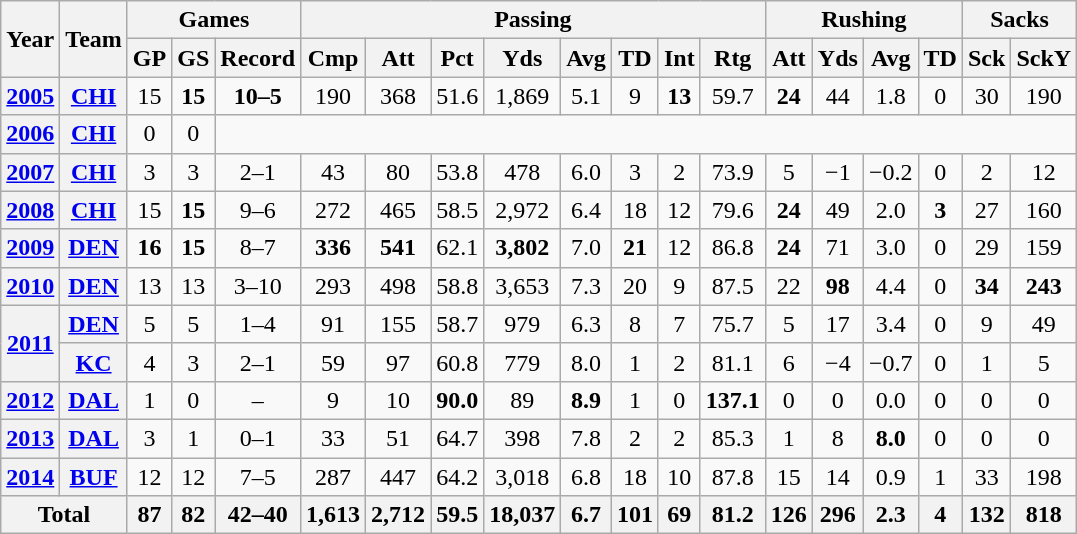<table class=wikitable style="text-align:center;">
<tr>
<th rowspan="2">Year</th>
<th rowspan="2">Team</th>
<th colspan="3">Games</th>
<th colspan="8">Passing</th>
<th colspan="4">Rushing</th>
<th colspan="2">Sacks</th>
</tr>
<tr>
<th>GP</th>
<th>GS</th>
<th>Record</th>
<th>Cmp</th>
<th>Att</th>
<th>Pct</th>
<th>Yds</th>
<th>Avg</th>
<th>TD</th>
<th>Int</th>
<th>Rtg</th>
<th>Att</th>
<th>Yds</th>
<th>Avg</th>
<th>TD</th>
<th>Sck</th>
<th>SckY</th>
</tr>
<tr>
<th><a href='#'>2005</a></th>
<th><a href='#'>CHI</a></th>
<td>15</td>
<td><strong>15</strong></td>
<td><strong>10–5</strong></td>
<td>190</td>
<td>368</td>
<td>51.6</td>
<td>1,869</td>
<td>5.1</td>
<td>9</td>
<td><strong>13</strong></td>
<td>59.7</td>
<td><strong>24</strong></td>
<td>44</td>
<td>1.8</td>
<td>0</td>
<td>30</td>
<td>190</td>
</tr>
<tr>
<th><a href='#'>2006</a></th>
<th><a href='#'>CHI</a></th>
<td>0</td>
<td>0</td>
<td colspan="15"></td>
</tr>
<tr>
<th><a href='#'>2007</a></th>
<th><a href='#'>CHI</a></th>
<td>3</td>
<td>3</td>
<td>2–1</td>
<td>43</td>
<td>80</td>
<td>53.8</td>
<td>478</td>
<td>6.0</td>
<td>3</td>
<td>2</td>
<td>73.9</td>
<td>5</td>
<td>−1</td>
<td>−0.2</td>
<td>0</td>
<td>2</td>
<td>12</td>
</tr>
<tr>
<th><a href='#'>2008</a></th>
<th><a href='#'>CHI</a></th>
<td>15</td>
<td><strong>15</strong></td>
<td>9–6</td>
<td>272</td>
<td>465</td>
<td>58.5</td>
<td>2,972</td>
<td>6.4</td>
<td>18</td>
<td>12</td>
<td>79.6</td>
<td><strong>24</strong></td>
<td>49</td>
<td>2.0</td>
<td><strong>3</strong></td>
<td>27</td>
<td>160</td>
</tr>
<tr>
<th><a href='#'>2009</a></th>
<th><a href='#'>DEN</a></th>
<td><strong>16</strong></td>
<td><strong>15</strong></td>
<td>8–7</td>
<td><strong>336</strong></td>
<td><strong>541</strong></td>
<td>62.1</td>
<td><strong>3,802</strong></td>
<td>7.0</td>
<td><strong>21</strong></td>
<td>12</td>
<td>86.8</td>
<td><strong>24</strong></td>
<td>71</td>
<td>3.0</td>
<td>0</td>
<td>29</td>
<td>159</td>
</tr>
<tr>
<th><a href='#'>2010</a></th>
<th><a href='#'>DEN</a></th>
<td>13</td>
<td>13</td>
<td>3–10</td>
<td>293</td>
<td>498</td>
<td>58.8</td>
<td>3,653</td>
<td>7.3</td>
<td>20</td>
<td>9</td>
<td>87.5</td>
<td>22</td>
<td><strong>98</strong></td>
<td>4.4</td>
<td>0</td>
<td><strong>34</strong></td>
<td><strong>243</strong></td>
</tr>
<tr>
<th rowspan="2"><a href='#'>2011</a></th>
<th><a href='#'>DEN</a></th>
<td>5</td>
<td>5</td>
<td>1–4</td>
<td>91</td>
<td>155</td>
<td>58.7</td>
<td>979</td>
<td>6.3</td>
<td>8</td>
<td>7</td>
<td>75.7</td>
<td>5</td>
<td>17</td>
<td>3.4</td>
<td>0</td>
<td>9</td>
<td>49</td>
</tr>
<tr>
<th><a href='#'>KC</a></th>
<td>4</td>
<td>3</td>
<td>2–1</td>
<td>59</td>
<td>97</td>
<td>60.8</td>
<td>779</td>
<td>8.0</td>
<td>1</td>
<td>2</td>
<td>81.1</td>
<td>6</td>
<td>−4</td>
<td>−0.7</td>
<td>0</td>
<td>1</td>
<td>5</td>
</tr>
<tr>
<th><a href='#'>2012</a></th>
<th><a href='#'>DAL</a></th>
<td>1</td>
<td>0</td>
<td>–</td>
<td>9</td>
<td>10</td>
<td><strong>90.0</strong></td>
<td>89</td>
<td><strong>8.9</strong></td>
<td>1</td>
<td>0</td>
<td><strong>137.1</strong></td>
<td>0</td>
<td>0</td>
<td>0.0</td>
<td>0</td>
<td>0</td>
<td>0</td>
</tr>
<tr>
<th><a href='#'>2013</a></th>
<th><a href='#'>DAL</a></th>
<td>3</td>
<td>1</td>
<td>0–1</td>
<td>33</td>
<td>51</td>
<td>64.7</td>
<td>398</td>
<td>7.8</td>
<td>2</td>
<td>2</td>
<td>85.3</td>
<td>1</td>
<td>8</td>
<td><strong>8.0</strong></td>
<td>0</td>
<td>0</td>
<td>0</td>
</tr>
<tr>
<th><a href='#'>2014</a></th>
<th><a href='#'>BUF</a></th>
<td>12</td>
<td>12</td>
<td>7–5</td>
<td>287</td>
<td>447</td>
<td>64.2</td>
<td>3,018</td>
<td>6.8</td>
<td>18</td>
<td>10</td>
<td>87.8</td>
<td>15</td>
<td>14</td>
<td>0.9</td>
<td>1</td>
<td>33</td>
<td>198</td>
</tr>
<tr>
<th colspan="2">Total</th>
<th>87</th>
<th>82</th>
<th>42–40</th>
<th>1,613</th>
<th>2,712</th>
<th>59.5</th>
<th>18,037</th>
<th>6.7</th>
<th>101</th>
<th>69</th>
<th>81.2</th>
<th>126</th>
<th>296</th>
<th>2.3</th>
<th>4</th>
<th>132</th>
<th>818</th>
</tr>
</table>
